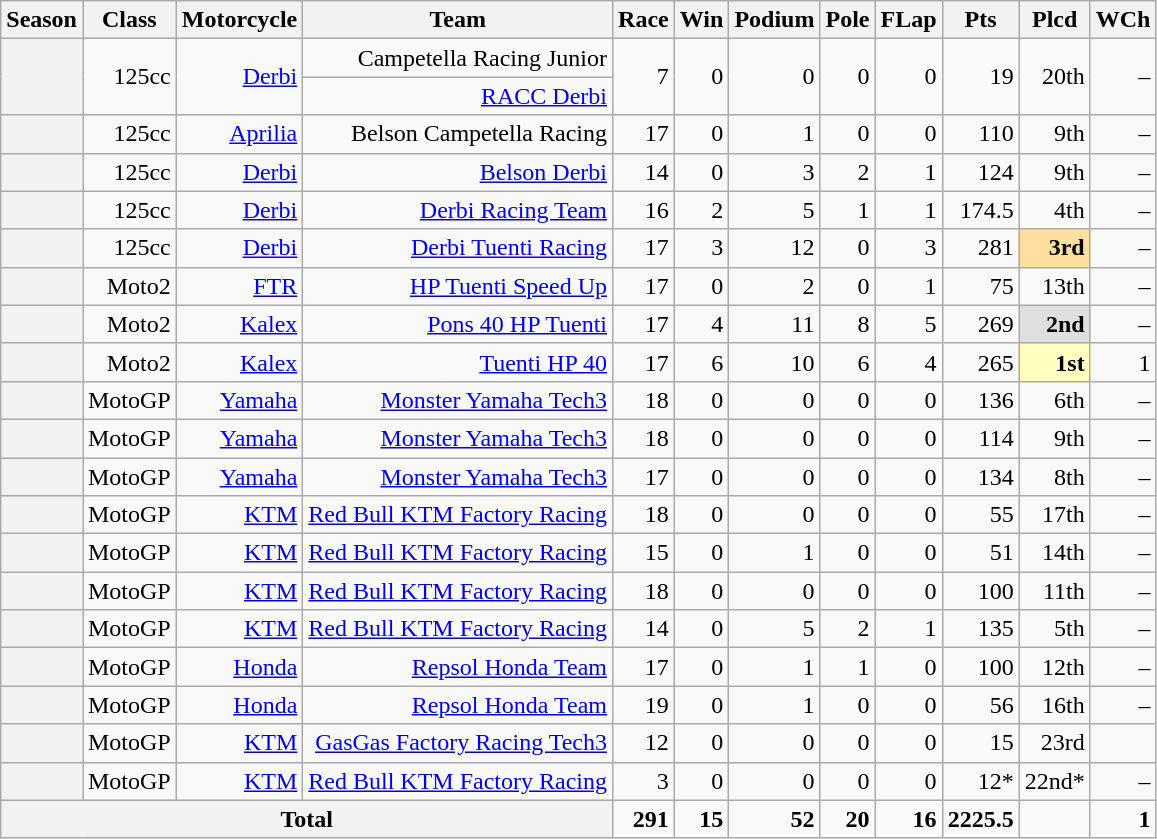<table class="wikitable">
<tr>
<th>Season</th>
<th>Class</th>
<th>Motorcycle</th>
<th>Team</th>
<th>Race</th>
<th>Win</th>
<th>Podium</th>
<th>Pole</th>
<th>FLap</th>
<th>Pts</th>
<th>Plcd</th>
<th>WCh</th>
</tr>
<tr align="right">
<th rowspan=2></th>
<td rowspan=2>125cc</td>
<td rowspan=2><a href='#'>Derbi</a></td>
<td>Campetella Racing Junior</td>
<td rowspan=2>7</td>
<td rowspan=2>0</td>
<td rowspan=2>0</td>
<td rowspan=2>0</td>
<td rowspan=2>0</td>
<td rowspan=2>19</td>
<td rowspan=2>20th</td>
<td rowspan=2>–</td>
</tr>
<tr align="right">
<td><a href='#'>RACC Derbi</a></td>
</tr>
<tr align="right">
<th></th>
<td>125cc</td>
<td><a href='#'>Aprilia</a></td>
<td>Belson Campetella Racing</td>
<td>17</td>
<td>0</td>
<td>1</td>
<td>0</td>
<td>0</td>
<td>110</td>
<td>9th</td>
<td>–</td>
</tr>
<tr align="right">
<th></th>
<td>125cc</td>
<td><a href='#'>Derbi</a></td>
<td><a href='#'>Belson Derbi</a></td>
<td>14</td>
<td>0</td>
<td>3</td>
<td>2</td>
<td>1</td>
<td>124</td>
<td>9th</td>
<td>–</td>
</tr>
<tr align="right">
<th></th>
<td>125cc</td>
<td><a href='#'>Derbi</a></td>
<td><a href='#'>Derbi Racing Team</a></td>
<td>16</td>
<td>2</td>
<td>5</td>
<td>1</td>
<td>1</td>
<td>174.5</td>
<td>4th</td>
<td>–</td>
</tr>
<tr align="right">
<th></th>
<td>125cc</td>
<td><a href='#'>Derbi</a></td>
<td><a href='#'>Derbi Tuenti Racing</a></td>
<td>17</td>
<td>3</td>
<td>12</td>
<td>0</td>
<td>3</td>
<td>281</td>
<td style="background:#ffdf9f;"><strong>3rd</strong></td>
<td>–</td>
</tr>
<tr align="right">
<th></th>
<td>Moto2</td>
<td><a href='#'>FTR</a></td>
<td><a href='#'>HP Tuenti Speed Up</a></td>
<td>17</td>
<td>0</td>
<td>2</td>
<td>0</td>
<td>1</td>
<td>75</td>
<td>13th</td>
<td>–</td>
</tr>
<tr align="right">
<th></th>
<td>Moto2</td>
<td><a href='#'>Kalex</a></td>
<td><a href='#'>Pons 40 HP Tuenti</a></td>
<td>17</td>
<td>4</td>
<td>11</td>
<td>8</td>
<td>5</td>
<td>269</td>
<td style="background:#dfdfdf;"><strong>2nd</strong></td>
<td>–</td>
</tr>
<tr align="right">
<th></th>
<td>Moto2</td>
<td><a href='#'>Kalex</a></td>
<td><a href='#'>Tuenti HP 40</a></td>
<td>17</td>
<td>6</td>
<td>10</td>
<td>6</td>
<td>4</td>
<td>265</td>
<td style="background:#ffffbf;"><strong>1st</strong></td>
<td>1</td>
</tr>
<tr align="right">
<th></th>
<td>MotoGP</td>
<td><a href='#'>Yamaha</a></td>
<td><a href='#'>Monster Yamaha Tech3</a></td>
<td>18</td>
<td>0</td>
<td>0</td>
<td>0</td>
<td>0</td>
<td>136</td>
<td>6th</td>
<td>–</td>
</tr>
<tr align="right">
<th></th>
<td>MotoGP</td>
<td><a href='#'>Yamaha</a></td>
<td><a href='#'>Monster Yamaha Tech3</a></td>
<td>18</td>
<td>0</td>
<td>0</td>
<td>0</td>
<td>0</td>
<td>114</td>
<td>9th</td>
<td>–</td>
</tr>
<tr align="right">
<th></th>
<td>MotoGP</td>
<td><a href='#'>Yamaha</a></td>
<td><a href='#'>Monster Yamaha Tech3</a></td>
<td>17</td>
<td>0</td>
<td>0</td>
<td>0</td>
<td>0</td>
<td>134</td>
<td>8th</td>
<td>–</td>
</tr>
<tr align="right">
<th></th>
<td>MotoGP</td>
<td><a href='#'>KTM</a></td>
<td><a href='#'>Red Bull KTM Factory Racing</a></td>
<td>18</td>
<td>0</td>
<td>0</td>
<td>0</td>
<td>0</td>
<td>55</td>
<td>17th</td>
<td>–</td>
</tr>
<tr align="right">
<th></th>
<td>MotoGP</td>
<td><a href='#'>KTM</a></td>
<td><a href='#'>Red Bull KTM Factory Racing</a></td>
<td>15</td>
<td>0</td>
<td>1</td>
<td>0</td>
<td>0</td>
<td>51</td>
<td>14th</td>
<td>–</td>
</tr>
<tr align="right">
<th></th>
<td>MotoGP</td>
<td><a href='#'>KTM</a></td>
<td><a href='#'>Red Bull KTM Factory Racing</a></td>
<td>18</td>
<td>0</td>
<td>0</td>
<td>0</td>
<td>0</td>
<td>100</td>
<td>11th</td>
<td>–</td>
</tr>
<tr align="right">
<th></th>
<td>MotoGP</td>
<td><a href='#'>KTM</a></td>
<td><a href='#'>Red Bull KTM Factory Racing</a></td>
<td>14</td>
<td>0</td>
<td>5</td>
<td>2</td>
<td>1</td>
<td>135</td>
<td>5th</td>
<td>–</td>
</tr>
<tr align="right">
<th></th>
<td>MotoGP</td>
<td><a href='#'>Honda</a></td>
<td><a href='#'>Repsol Honda Team</a></td>
<td>17</td>
<td>0</td>
<td>1</td>
<td>1</td>
<td>0</td>
<td>100</td>
<td>12th</td>
<td>–</td>
</tr>
<tr align="right">
<th></th>
<td>MotoGP</td>
<td><a href='#'>Honda</a></td>
<td><a href='#'>Repsol Honda Team</a></td>
<td>19</td>
<td>0</td>
<td>1</td>
<td>0</td>
<td>0</td>
<td>56</td>
<td>16th</td>
<td>–</td>
</tr>
<tr align="right">
<th></th>
<td>MotoGP</td>
<td><a href='#'>KTM</a></td>
<td><a href='#'>GasGas Factory Racing Tech3</a></td>
<td>12</td>
<td>0</td>
<td>0</td>
<td>0</td>
<td>0</td>
<td>15</td>
<td>23rd</td>
</tr>
<tr align="right">
<th></th>
<td>MotoGP</td>
<td><a href='#'>KTM</a></td>
<td><a href='#'>Red Bull KTM Factory Racing</a></td>
<td>3</td>
<td>0</td>
<td>0</td>
<td>0</td>
<td>0</td>
<td>12*</td>
<td>22nd*</td>
<td>–</td>
</tr>
<tr align="right">
<th colspan="4">Total</th>
<td><strong>291</strong></td>
<td><strong>15</strong></td>
<td><strong>52</strong></td>
<td><strong>20</strong></td>
<td><strong>16</strong></td>
<td><strong>2225.5</strong></td>
<td></td>
<td><strong>1</strong></td>
</tr>
</table>
